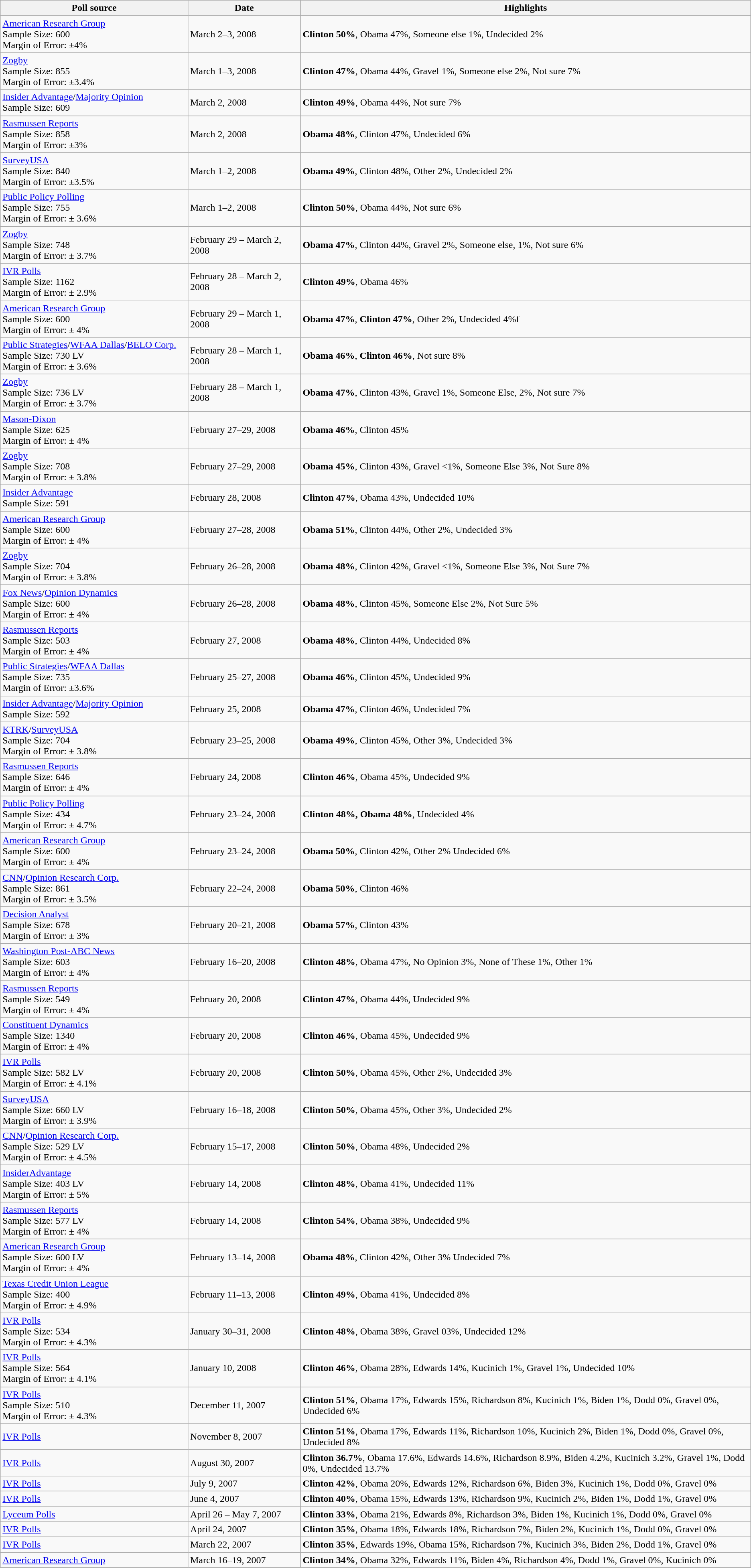<table class="wikitable sortable">
<tr>
<th width="25%">Poll source</th>
<th width="15%">Date</th>
<th width="60%">Highlights</th>
</tr>
<tr>
<td><a href='#'>American Research Group</a><br>Sample Size: 600<br>
Margin of Error: ±4%</td>
<td>March 2–3, 2008</td>
<td><strong>Clinton 50%</strong>, Obama 47%, Someone else 1%, Undecided 2%</td>
</tr>
<tr>
<td><a href='#'>Zogby</a><br>Sample Size: 855<br>
Margin of Error: ±3.4%</td>
<td>March 1–3, 2008</td>
<td><strong>Clinton 47%</strong>, Obama 44%, Gravel 1%, Someone else 2%, Not sure 7%</td>
</tr>
<tr>
<td><a href='#'>Insider Advantage</a>/<a href='#'>Majority Opinion</a><br>Sample Size: 609<br></td>
<td>March 2, 2008</td>
<td><strong>Clinton 49%</strong>, Obama 44%, Not sure 7%</td>
</tr>
<tr>
<td><a href='#'>Rasmussen Reports</a><br>Sample Size: 858<br>
Margin of Error: ±3%</td>
<td>March 2, 2008</td>
<td><strong>Obama 48%</strong>, Clinton 47%, Undecided 6%</td>
</tr>
<tr>
<td><a href='#'>SurveyUSA</a><br>Sample Size: 840<br>
Margin of Error: ±3.5%</td>
<td>March 1–2, 2008</td>
<td><strong>Obama 49%</strong>, Clinton 48%, Other 2%, Undecided 2%</td>
</tr>
<tr>
<td><a href='#'>Public Policy Polling</a><br>Sample Size: 755<br>
Margin of Error: ± 3.6%</td>
<td>March 1–2, 2008</td>
<td><strong>Clinton 50%</strong>, Obama 44%, Not sure 6%</td>
</tr>
<tr>
<td><a href='#'>Zogby</a><br>Sample Size: 748<br>
Margin of Error: ± 3.7%</td>
<td>February 29 – March 2, 2008</td>
<td><strong>Obama 47%</strong>, Clinton 44%, Gravel 2%, Someone else, 1%, Not sure 6%</td>
</tr>
<tr>
<td><a href='#'>IVR Polls</a><br>Sample Size: 1162<br>
Margin of Error: ± 2.9%</td>
<td>February 28 – March 2, 2008</td>
<td><strong>Clinton 49%</strong>, Obama 46%</td>
</tr>
<tr>
<td><a href='#'>American Research Group</a><br>Sample Size: 600<br>
Margin of Error: ± 4%</td>
<td>February 29 – March 1, 2008</td>
<td><strong>Obama 47%</strong>, <strong>Clinton 47%</strong>, Other 2%, Undecided 4%f</td>
</tr>
<tr>
<td><a href='#'>Public Strategies</a>/<a href='#'>WFAA Dallas</a>/<a href='#'>BELO Corp.</a><br>Sample Size: 730 LV<br>
Margin of Error: ± 3.6%</td>
<td>February 28 – March 1, 2008</td>
<td><strong>Obama 46%</strong>, <strong>Clinton 46%</strong>, Not sure 8%</td>
</tr>
<tr>
<td><a href='#'>Zogby</a><br>Sample Size: 736 LV<br>
Margin of Error: ± 3.7%</td>
<td>February 28 – March 1, 2008</td>
<td><strong>Obama 47%</strong>, Clinton 43%, Gravel 1%, Someone Else, 2%, Not sure 7%</td>
</tr>
<tr>
<td><a href='#'>Mason-Dixon</a><br>Sample Size: 625<br>
Margin of Error: ± 4%</td>
<td>February 27–29, 2008</td>
<td><strong>Obama 46%</strong>, Clinton 45%</td>
</tr>
<tr>
<td><a href='#'>Zogby</a><br>Sample Size: 708<br>
Margin of Error: ± 3.8%</td>
<td>February 27–29, 2008</td>
<td><strong>Obama 45%</strong>, Clinton 43%, Gravel <1%, Someone Else 3%, Not Sure 8%</td>
</tr>
<tr>
<td><a href='#'>Insider Advantage</a><br>Sample Size: 591<br></td>
<td>February 28, 2008</td>
<td><strong>Clinton 47%</strong>, Obama 43%, Undecided 10%</td>
</tr>
<tr>
<td><a href='#'>American Research Group</a><br>Sample Size: 600<br>
Margin of Error: ± 4%</td>
<td>February 27–28, 2008</td>
<td><strong>Obama 51%</strong>, Clinton 44%, Other 2%, Undecided 3%</td>
</tr>
<tr>
<td><a href='#'>Zogby</a><br>Sample Size: 704<br>
Margin of Error: ± 3.8%</td>
<td>February 26–28, 2008</td>
<td><strong>Obama 48%</strong>, Clinton 42%, Gravel <1%, Someone Else 3%, Not Sure 7%</td>
</tr>
<tr>
<td><a href='#'>Fox News</a>/<a href='#'>Opinion Dynamics</a><br>Sample Size: 600<br>
Margin of Error: ± 4%</td>
<td>February 26–28, 2008</td>
<td><strong>Obama 48%</strong>, Clinton 45%, Someone Else 2%, Not Sure 5%</td>
</tr>
<tr>
<td><a href='#'>Rasmussen Reports</a><br>Sample Size: 503<br>
Margin of Error: ± 4%</td>
<td>February 27, 2008</td>
<td><strong>Obama 48%</strong>, Clinton 44%, Undecided 8%</td>
</tr>
<tr>
<td><a href='#'>Public Strategies</a>/<a href='#'>WFAA Dallas</a><br>Sample Size: 735<br>Margin of Error: ±3.6%</td>
<td>February 25–27, 2008</td>
<td><strong>Obama 46%</strong>, Clinton 45%, Undecided 9%</td>
</tr>
<tr>
<td><a href='#'>Insider Advantage</a>/<a href='#'>Majority Opinion</a><br>Sample Size: 592<br></td>
<td>February 25, 2008</td>
<td><strong>Obama 47%</strong>, Clinton 46%, Undecided 7%</td>
</tr>
<tr>
<td><a href='#'>KTRK</a>/<a href='#'>SurveyUSA</a><br>Sample Size: 704<br>
Margin of Error: ± 3.8%</td>
<td>February 23–25, 2008</td>
<td><strong>Obama 49%</strong>, Clinton 45%, Other 3%, Undecided 3%</td>
</tr>
<tr>
<td><a href='#'>Rasmussen Reports</a><br>Sample Size: 646<br>
Margin of Error: ± 4%</td>
<td>February 24, 2008</td>
<td><strong>Clinton 46%</strong>, Obama 45%, Undecided 9%</td>
</tr>
<tr>
<td><a href='#'>Public Policy Polling</a><br>Sample Size: 434<br>
Margin of Error: ± 4.7%</td>
<td>February 23–24, 2008</td>
<td><strong>Clinton 48%, Obama 48%</strong>, Undecided 4%</td>
</tr>
<tr>
<td><a href='#'>American Research Group</a><br>Sample Size: 600<br>
Margin of Error: ± 4%</td>
<td>February 23–24, 2008</td>
<td><strong>Obama 50%</strong>, Clinton 42%, Other 2% Undecided 6%</td>
</tr>
<tr>
<td><a href='#'>CNN</a>/<a href='#'>Opinion Research Corp.</a><br>Sample Size: 861<br>
Margin of Error: ± 3.5%</td>
<td>February 22–24, 2008</td>
<td><strong>Obama 50%</strong>, Clinton 46%</td>
</tr>
<tr>
<td><a href='#'>Decision Analyst</a><br>Sample Size: 678<br>
Margin of Error: ± 3%</td>
<td>February 20–21, 2008</td>
<td><strong>Obama 57%</strong>, Clinton 43%</td>
</tr>
<tr>
<td><a href='#'>Washington Post-ABC News</a><br>Sample Size: 603<br>
Margin of Error: ± 4%</td>
<td>February 16–20, 2008</td>
<td><strong>Clinton 48%</strong>, Obama 47%, No Opinion 3%, None of These 1%, Other 1%</td>
</tr>
<tr>
<td><a href='#'>Rasmussen Reports</a><br>Sample Size: 549<br>
Margin of Error: ± 4%</td>
<td>February 20, 2008</td>
<td><strong>Clinton 47%</strong>, Obama 44%, Undecided 9%</td>
</tr>
<tr>
<td><a href='#'>Constituent Dynamics</a><br>Sample Size: 1340<br>
Margin of Error: ± 4%</td>
<td>February 20, 2008</td>
<td><strong>Clinton 46%</strong>, Obama 45%, Undecided 9%</td>
</tr>
<tr>
<td><a href='#'>IVR Polls</a><br>Sample Size: 582 LV<br>
Margin of Error: ± 4.1%</td>
<td>February 20, 2008</td>
<td><strong>Clinton 50%</strong>, Obama 45%, Other 2%, Undecided 3%</td>
</tr>
<tr>
<td><a href='#'>SurveyUSA</a><br>Sample Size: 660 LV<br>
Margin of Error: ± 3.9%</td>
<td>February 16–18, 2008</td>
<td><strong>Clinton 50%</strong>, Obama 45%, Other 3%, Undecided 2%</td>
</tr>
<tr>
<td><a href='#'>CNN</a>/<a href='#'>Opinion Research Corp.</a><br>Sample Size: 529 LV<br>
Margin of Error: ± 4.5%</td>
<td>February 15–17, 2008</td>
<td><strong>Clinton 50%</strong>, Obama 48%, Undecided 2%</td>
</tr>
<tr>
<td><a href='#'>InsiderAdvantage</a><br>Sample Size: 403 LV<br>
Margin of Error: ± 5%</td>
<td>February 14, 2008</td>
<td><strong>Clinton 48%</strong>, Obama 41%, Undecided 11%</td>
</tr>
<tr>
<td><a href='#'>Rasmussen Reports</a><br>Sample Size: 577 LV<br>
Margin of Error: ± 4%</td>
<td>February 14, 2008</td>
<td><strong>Clinton 54%</strong>, Obama 38%, Undecided 9%</td>
</tr>
<tr>
<td><a href='#'>American Research Group</a><br>Sample Size: 600 LV<br>
Margin of Error: ± 4%</td>
<td>February 13–14, 2008</td>
<td><strong>Obama 48%</strong>, Clinton 42%, Other 3% Undecided 7%</td>
</tr>
<tr>
<td><a href='#'>Texas Credit Union League</a><br>Sample Size: 400<br>
Margin of Error: ± 4.9%</td>
<td>February 11–13, 2008</td>
<td><strong>Clinton 49%</strong>, Obama 41%, Undecided 8%</td>
</tr>
<tr>
<td><a href='#'>IVR Polls</a><br>Sample Size: 534<br>
Margin of Error: ± 4.3%</td>
<td>January 30–31, 2008</td>
<td><strong>Clinton 48%</strong>, Obama 38%, Gravel 03%, Undecided 12%</td>
</tr>
<tr>
<td><a href='#'>IVR Polls</a><br>Sample Size: 564<br>
Margin of Error: ± 4.1%</td>
<td>January 10, 2008</td>
<td><strong>Clinton 46%</strong>, Obama 28%, Edwards 14%, Kucinich 1%, Gravel 1%, Undecided 10%</td>
</tr>
<tr>
<td><a href='#'>IVR Polls</a><br>Sample Size: 510<br>
Margin of Error: ± 4.3%</td>
<td>December 11, 2007</td>
<td><strong>Clinton 51%</strong>, Obama 17%, Edwards 15%, Richardson 8%, Kucinich 1%, Biden 1%, Dodd 0%, Gravel 0%, Undecided 6%</td>
</tr>
<tr>
<td><a href='#'>IVR Polls</a></td>
<td>November 8, 2007</td>
<td><strong>Clinton 51%</strong>, Obama 17%, Edwards 11%, Richardson 10%, Kucinich 2%, Biden 1%, Dodd 0%, Gravel 0%, Undecided 8%</td>
</tr>
<tr>
<td><a href='#'>IVR Polls</a></td>
<td>August 30, 2007</td>
<td><strong>Clinton 36.7%</strong>, Obama 17.6%, Edwards 14.6%, Richardson 8.9%, Biden 4.2%, Kucinich 3.2%, Gravel 1%, Dodd 0%, Undecided 13.7%</td>
</tr>
<tr>
<td><a href='#'>IVR Polls</a></td>
<td>July 9, 2007</td>
<td><strong>Clinton 42%</strong>, Obama 20%, Edwards 12%, Richardson 6%, Biden 3%, Kucinich 1%, Dodd 0%, Gravel 0%</td>
</tr>
<tr>
<td><a href='#'>IVR Polls</a></td>
<td>June 4, 2007</td>
<td><strong>Clinton 40%</strong>, Obama 15%, Edwards 13%, Richardson 9%, Kucinich 2%, Biden 1%, Dodd 1%, Gravel 0%</td>
</tr>
<tr>
<td><a href='#'>Lyceum Polls</a></td>
<td>April 26 – May 7, 2007</td>
<td><strong>Clinton 33%</strong>, Obama 21%, Edwards 8%, Richardson 3%, Biden 1%, Kucinich 1%, Dodd 0%, Gravel 0%</td>
</tr>
<tr>
<td><a href='#'>IVR Polls</a></td>
<td>April 24, 2007</td>
<td><strong>Clinton 35%</strong>, Obama 18%, Edwards 18%, Richardson 7%, Biden 2%, Kucinich 1%, Dodd 0%, Gravel 0%</td>
</tr>
<tr>
<td><a href='#'>IVR Polls</a></td>
<td>March 22, 2007</td>
<td><strong>Clinton 35%</strong>, Edwards 19%, Obama 15%, Richardson 7%, Kucinich 3%, Biden 2%, Dodd 1%, Gravel 0%</td>
</tr>
<tr>
<td><a href='#'>American Research Group</a></td>
<td>March 16–19, 2007</td>
<td><strong>Clinton 34%</strong>, Obama 32%, Edwards 11%, Biden 4%, Richardson 4%, Dodd 1%, Gravel 0%, Kucinich 0%</td>
</tr>
</table>
